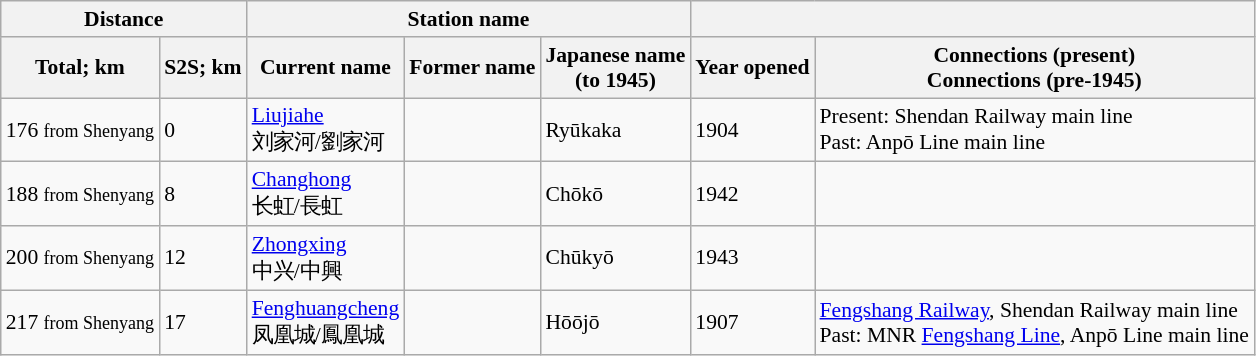<table class="wikitable" style="font-size:90%;">
<tr>
<th colspan="2">Distance</th>
<th colspan="3">Station name</th>
<th colspan="2"></th>
</tr>
<tr>
<th>Total; km</th>
<th>S2S; km</th>
<th>Current name</th>
<th>Former name</th>
<th>Japanese name<br>(to 1945)</th>
<th>Year opened</th>
<th>Connections (present)<br>Connections (pre-1945)</th>
</tr>
<tr>
<td>176 <small>from Shenyang</small></td>
<td>0</td>
<td><a href='#'>Liujiahe</a><br>刘家河/劉家河</td>
<td></td>
<td>Ryūkaka</td>
<td>1904</td>
<td>Present: Shendan Railway main line<br>Past: Anpō Line main line</td>
</tr>
<tr>
<td>188 <small>from Shenyang</small></td>
<td>8</td>
<td><a href='#'>Changhong</a><br>长虹/長虹</td>
<td></td>
<td>Chōkō</td>
<td>1942</td>
<td></td>
</tr>
<tr>
<td>200 <small>from Shenyang</small></td>
<td>12</td>
<td><a href='#'>Zhongxing</a><br>中兴/中興</td>
<td></td>
<td>Chūkyō</td>
<td>1943</td>
<td></td>
</tr>
<tr>
<td>217 <small>from Shenyang</small></td>
<td>17</td>
<td><a href='#'>Fenghuangcheng</a><br>凤凰城/鳳凰城</td>
<td></td>
<td>Hōōjō</td>
<td>1907</td>
<td><a href='#'>Fengshang Railway</a>, Shendan Railway main line<br>Past: MNR <a href='#'>Fengshang Line</a>, Anpō Line main line</td>
</tr>
</table>
